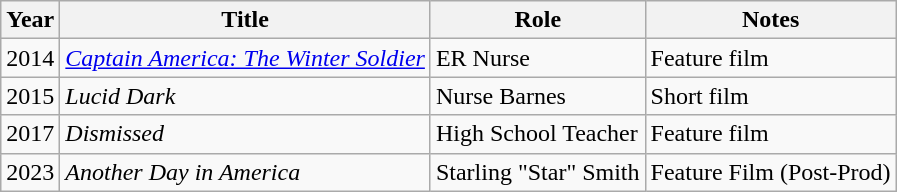<table class="wikitable sortable">
<tr>
<th>Year</th>
<th>Title</th>
<th>Role</th>
<th class="unsortable">Notes</th>
</tr>
<tr>
<td>2014</td>
<td><em><a href='#'>Captain America: The Winter Soldier</a></em></td>
<td>ER Nurse</td>
<td>Feature film</td>
</tr>
<tr>
<td>2015</td>
<td><em>Lucid Dark</em></td>
<td>Nurse Barnes</td>
<td>Short film</td>
</tr>
<tr>
<td>2017</td>
<td><em>Dismissed</em></td>
<td>High School Teacher</td>
<td>Feature film</td>
</tr>
<tr>
<td>2023</td>
<td><em>Another Day in America</em></td>
<td>Starling "Star" Smith</td>
<td>Feature Film (Post-Prod)</td>
</tr>
</table>
